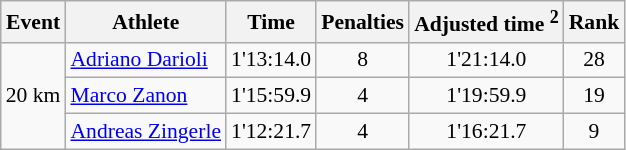<table class="wikitable" style="font-size:90%">
<tr>
<th>Event</th>
<th>Athlete</th>
<th>Time</th>
<th>Penalties</th>
<th>Adjusted time <sup>2</sup></th>
<th>Rank</th>
</tr>
<tr>
<td rowspan="3">20 km</td>
<td><a href='#'>Adriano Darioli</a></td>
<td align="center">1'13:14.0</td>
<td align="center">8</td>
<td align="center">1'21:14.0</td>
<td align="center">28</td>
</tr>
<tr>
<td><a href='#'>Marco Zanon</a></td>
<td align="center">1'15:59.9</td>
<td align="center">4</td>
<td align="center">1'19:59.9</td>
<td align="center">19</td>
</tr>
<tr>
<td><a href='#'>Andreas Zingerle</a></td>
<td align="center">1'12:21.7</td>
<td align="center">4</td>
<td align="center">1'16:21.7</td>
<td align="center">9</td>
</tr>
</table>
